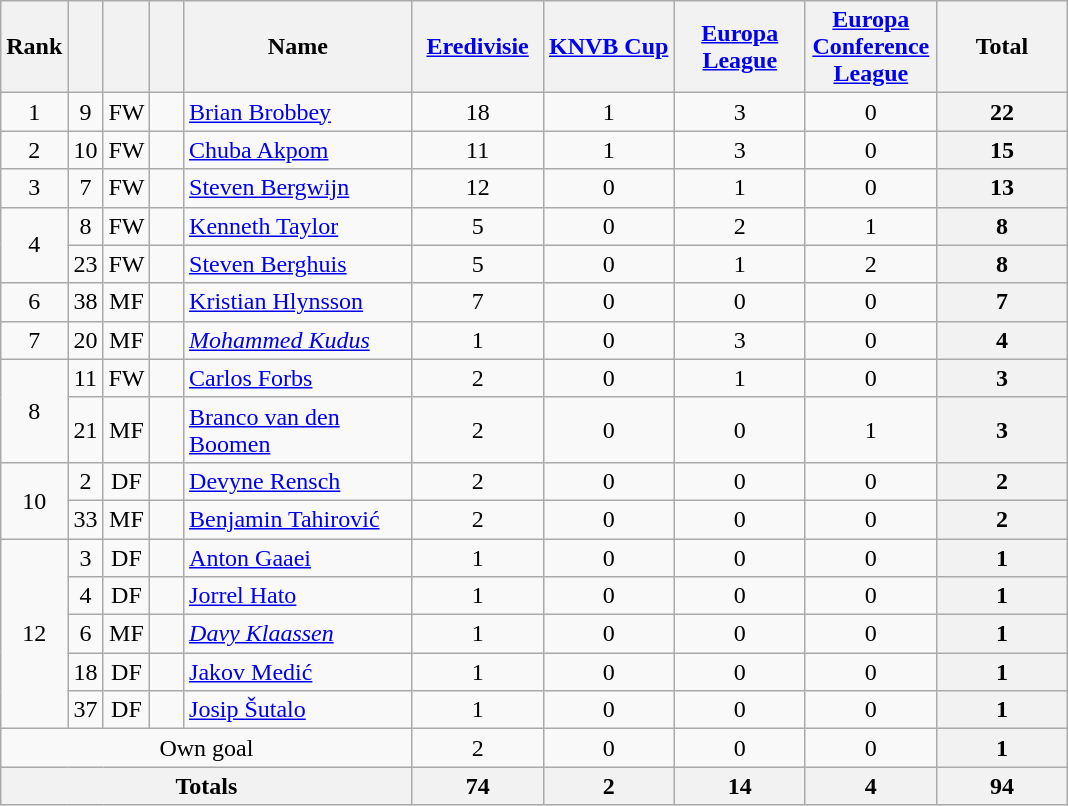<table class="wikitable sortable" style="text-align:center;">
<tr>
<th style="width:15px;">Rank</th>
<th style="width:15px;"></th>
<th style="width:15px;"></th>
<th style="width:15px;"></th>
<th style="width:145px;">Name</th>
<th style="width:80px;"><a href='#'>Eredivisie</a></th>
<th style="width:80px;"><a href='#'>KNVB Cup</a></th>
<th style="width:80px;"><a href='#'>Europa League</a></th>
<th style="width:80px;"><a href='#'>Europa Conference League</a></th>
<th style="width:80px;">Total</th>
</tr>
<tr>
<td rowspan=1>1</td>
<td>9</td>
<td>FW</td>
<td></td>
<td align=left><a href='#'>Brian Brobbey</a></td>
<td>18</td>
<td>1</td>
<td>3</td>
<td>0</td>
<th>22</th>
</tr>
<tr>
<td rowspan=1>2</td>
<td>10</td>
<td>FW</td>
<td></td>
<td align=left><a href='#'>Chuba Akpom</a></td>
<td>11</td>
<td>1</td>
<td>3</td>
<td>0</td>
<th>15</th>
</tr>
<tr>
<td rowspan=1>3</td>
<td>7</td>
<td>FW</td>
<td></td>
<td align=left><a href='#'>Steven Bergwijn</a></td>
<td>12</td>
<td>0</td>
<td>1</td>
<td>0</td>
<th>13</th>
</tr>
<tr>
<td rowspan=2>4</td>
<td>8</td>
<td>FW</td>
<td></td>
<td align=left><a href='#'>Kenneth Taylor</a></td>
<td>5</td>
<td>0</td>
<td>2</td>
<td>1</td>
<th>8</th>
</tr>
<tr>
<td>23</td>
<td>FW</td>
<td></td>
<td align=left><a href='#'>Steven Berghuis</a></td>
<td>5</td>
<td>0</td>
<td>1</td>
<td>2</td>
<th>8</th>
</tr>
<tr>
<td rowspan=1>6</td>
<td>38</td>
<td>MF</td>
<td></td>
<td align=left><a href='#'>Kristian Hlynsson</a></td>
<td>7</td>
<td>0</td>
<td>0</td>
<td>0</td>
<th>7</th>
</tr>
<tr>
<td rowspan=1>7</td>
<td>20</td>
<td>MF</td>
<td></td>
<td align=left><em><a href='#'>Mohammed Kudus</a></em></td>
<td>1</td>
<td>0</td>
<td>3</td>
<td>0</td>
<th>4</th>
</tr>
<tr>
<td rowspan=2>8</td>
<td>11</td>
<td>FW</td>
<td></td>
<td align=left><a href='#'>Carlos Forbs</a></td>
<td>2</td>
<td>0</td>
<td>1</td>
<td>0</td>
<th>3</th>
</tr>
<tr>
<td>21</td>
<td>MF</td>
<td></td>
<td align=left><a href='#'>Branco van den Boomen</a></td>
<td>2</td>
<td>0</td>
<td>0</td>
<td>1</td>
<th>3</th>
</tr>
<tr>
<td rowspan=2>10</td>
<td>2</td>
<td>DF</td>
<td></td>
<td align=left><a href='#'>Devyne Rensch</a></td>
<td>2</td>
<td>0</td>
<td>0</td>
<td>0</td>
<th>2</th>
</tr>
<tr>
<td>33</td>
<td>MF</td>
<td></td>
<td align=left><a href='#'>Benjamin Tahirović</a></td>
<td>2</td>
<td>0</td>
<td>0</td>
<td>0</td>
<th>2</th>
</tr>
<tr>
<td rowspan=5>12</td>
<td>3</td>
<td>DF</td>
<td></td>
<td align=left><a href='#'>Anton Gaaei</a></td>
<td>1</td>
<td>0</td>
<td>0</td>
<td>0</td>
<th>1</th>
</tr>
<tr>
<td>4</td>
<td>DF</td>
<td></td>
<td align=left><a href='#'>Jorrel Hato</a></td>
<td>1</td>
<td>0</td>
<td>0</td>
<td>0</td>
<th>1</th>
</tr>
<tr>
<td>6</td>
<td>MF</td>
<td></td>
<td align=left><em><a href='#'>Davy Klaassen</a></em></td>
<td>1</td>
<td>0</td>
<td>0</td>
<td>0</td>
<th>1</th>
</tr>
<tr>
<td>18</td>
<td>DF</td>
<td></td>
<td align=left><a href='#'>Jakov Medić</a></td>
<td>1</td>
<td>0</td>
<td>0</td>
<td>0</td>
<th>1</th>
</tr>
<tr>
<td>37</td>
<td>DF</td>
<td></td>
<td align=left><a href='#'>Josip Šutalo</a></td>
<td>1</td>
<td>0</td>
<td>0</td>
<td>0</td>
<th>1</th>
</tr>
<tr>
<td colspan=5>Own goal</td>
<td>2</td>
<td>0</td>
<td>0</td>
<td>0</td>
<th>1</th>
</tr>
<tr>
<th colspan=5>Totals</th>
<th>74</th>
<th>2</th>
<th>14</th>
<th>4</th>
<th>94</th>
</tr>
</table>
